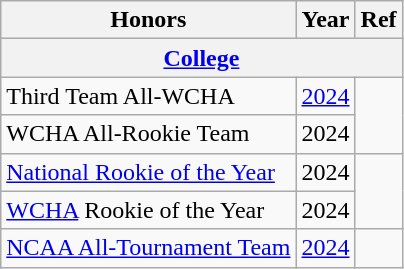<table class="wikitable">
<tr>
<th>Honors</th>
<th>Year</th>
<th>Ref</th>
</tr>
<tr>
<th colspan="3"><a href='#'>College</a></th>
</tr>
<tr>
<td>Third Team All-WCHA</td>
<td><a href='#'>2024</a></td>
<td rowspan="2"></td>
</tr>
<tr>
<td>WCHA All-Rookie Team</td>
<td>2024</td>
</tr>
<tr>
<td><a href='#'>National Rookie of the Year</a></td>
<td>2024</td>
<td rowspan="2"></td>
</tr>
<tr>
<td><a href='#'>WCHA</a> Rookie of the Year</td>
<td>2024</td>
</tr>
<tr>
<td><a href='#'>NCAA All-Tournament Team</a></td>
<td><a href='#'>2024</a></td>
<td></td>
</tr>
</table>
